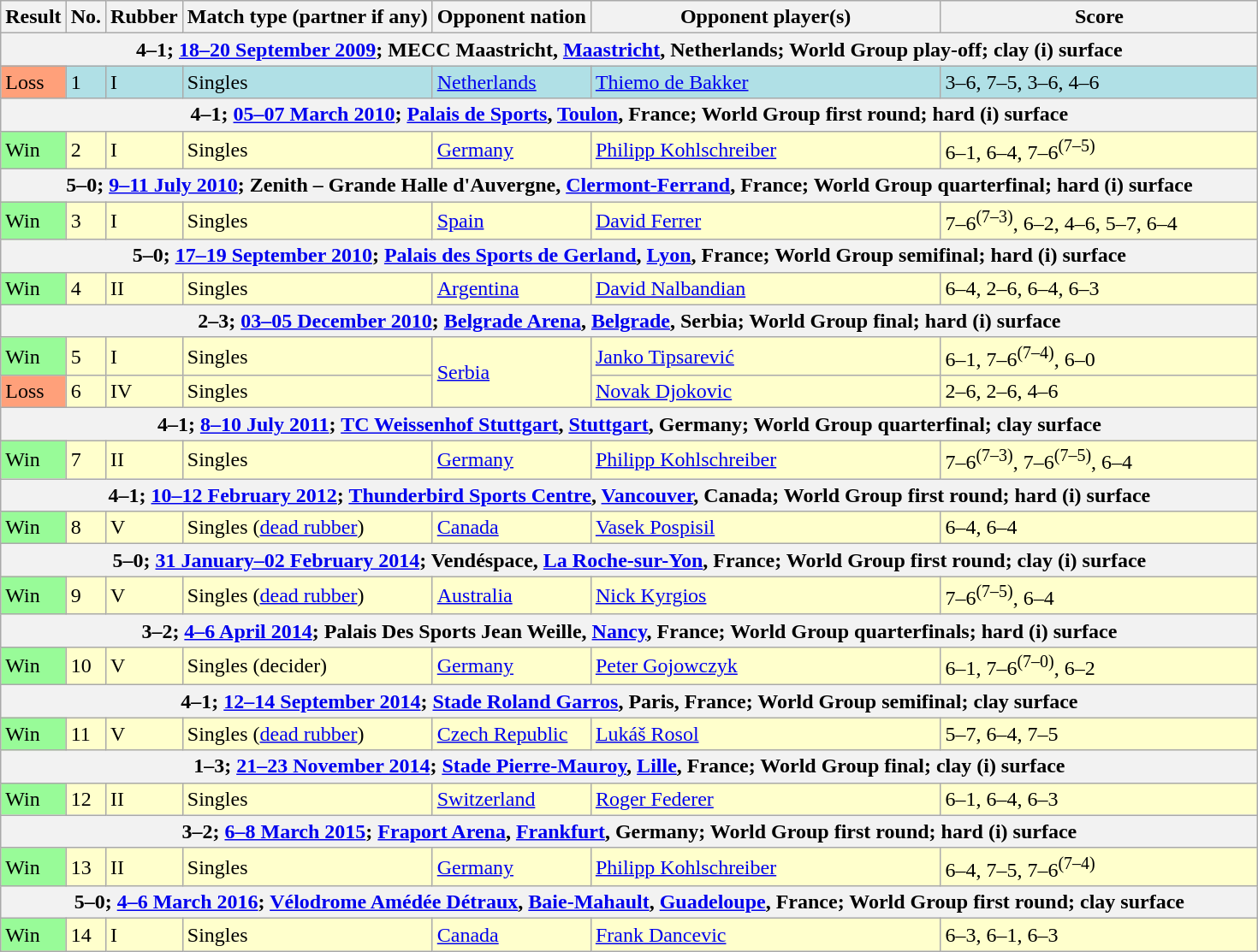<table class=wikitable style=font-size:100%>
<tr>
<th scope="col">Result</th>
<th scope="col">No.</th>
<th scope="col">Rubber</th>
<th scope="col">Match type (partner if any)</th>
<th scope="col">Opponent nation</th>
<th scope="col" style="width:265px;">Opponent player(s)</th>
<th scope="col" style="width:240px;">Score</th>
</tr>
<tr>
<th colspan=7>4–1; <a href='#'>18–20 September 2009</a>; MECC Maastricht, <a href='#'>Maastricht</a>, Netherlands; World Group play-off; clay (i) surface</th>
</tr>
<tr style="background:#B0E0E6;">
<td bgcolor=FFA07A>Loss</td>
<td>1</td>
<td>I</td>
<td>Singles</td>
<td> <a href='#'>Netherlands</a></td>
<td><a href='#'>Thiemo de Bakker</a></td>
<td>3–6, 7–5, 3–6, 4–6</td>
</tr>
<tr>
<th colspan=7>4–1; <a href='#'>05–07 March 2010</a>; <a href='#'>Palais de Sports</a>, <a href='#'>Toulon</a>, France; World Group first round; hard (i) surface</th>
</tr>
<tr style=background:#ffc>
<td bgcolor=98FB98>Win</td>
<td>2</td>
<td>I</td>
<td>Singles</td>
<td> <a href='#'>Germany</a></td>
<td><a href='#'>Philipp Kohlschreiber</a></td>
<td>6–1, 6–4, 7–6<sup>(7–5)</sup></td>
</tr>
<tr>
<th colspan=7>5–0; <a href='#'>9–11 July 2010</a>; Zenith – Grande Halle d'Auvergne, <a href='#'>Clermont-Ferrand</a>, France; World Group quarterfinal; hard (i) surface</th>
</tr>
<tr style=background:#ffc>
<td bgcolor=98FB98>Win</td>
<td>3</td>
<td>I</td>
<td>Singles</td>
<td> <a href='#'>Spain</a></td>
<td><a href='#'>David Ferrer</a></td>
<td>7–6<sup>(7–3)</sup>, 6–2, 4–6, 5–7, 6–4</td>
</tr>
<tr>
<th colspan=7>5–0; <a href='#'>17–19 September 2010</a>; <a href='#'>Palais des Sports de Gerland</a>, <a href='#'>Lyon</a>, France; World Group semifinal; hard (i) surface</th>
</tr>
<tr style=background:#ffc>
<td bgcolor=98FB98>Win</td>
<td>4</td>
<td>II</td>
<td>Singles</td>
<td> <a href='#'>Argentina</a></td>
<td><a href='#'>David Nalbandian</a></td>
<td>6–4, 2–6, 6–4, 6–3</td>
</tr>
<tr>
<th colspan=7>2–3; <a href='#'>03–05 December 2010</a>; <a href='#'>Belgrade Arena</a>, <a href='#'>Belgrade</a>, Serbia; World Group final; hard (i) surface</th>
</tr>
<tr style=background:#ffc>
<td bgcolor=98FB98>Win</td>
<td>5</td>
<td>I</td>
<td>Singles</td>
<td rowspan=2> <a href='#'>Serbia</a></td>
<td><a href='#'>Janko Tipsarević</a></td>
<td>6–1, 7–6<sup>(7–4)</sup>, 6–0</td>
</tr>
<tr style=background:#ffc>
<td bgcolor=FFA07A>Loss</td>
<td>6</td>
<td>IV</td>
<td>Singles</td>
<td><a href='#'>Novak Djokovic</a></td>
<td>2–6, 2–6, 4–6</td>
</tr>
<tr>
<th colspan=7>4–1; <a href='#'>8–10 July 2011</a>; <a href='#'>TC Weissenhof Stuttgart</a>, <a href='#'>Stuttgart</a>, Germany; World Group quarterfinal; clay surface</th>
</tr>
<tr style=background:#ffc>
<td bgcolor=98FB98>Win</td>
<td>7</td>
<td>II</td>
<td>Singles</td>
<td> <a href='#'>Germany</a></td>
<td><a href='#'>Philipp Kohlschreiber</a></td>
<td>7–6<sup>(7–3)</sup>, 7–6<sup>(7–5)</sup>, 6–4</td>
</tr>
<tr>
<th colspan=7>4–1; <a href='#'>10–12 February 2012</a>; <a href='#'>Thunderbird Sports Centre</a>, <a href='#'>Vancouver</a>, Canada; World Group first round; hard (i) surface</th>
</tr>
<tr style=background:#ffc>
<td bgcolor=98FB98>Win</td>
<td>8</td>
<td>V</td>
<td>Singles (<a href='#'>dead rubber</a>)</td>
<td> <a href='#'>Canada</a></td>
<td><a href='#'>Vasek Pospisil</a></td>
<td>6–4, 6–4</td>
</tr>
<tr>
<th colspan=7>5–0; <a href='#'>31 January–02 February 2014</a>; Vendéspace, <a href='#'>La Roche-sur-Yon</a>, France; World Group first round; clay (i) surface</th>
</tr>
<tr style=background:#ffc>
<td bgcolor=98FB98>Win</td>
<td>9</td>
<td>V</td>
<td>Singles (<a href='#'>dead rubber</a>)</td>
<td> <a href='#'>Australia</a></td>
<td><a href='#'>Nick Kyrgios</a></td>
<td>7–6<sup>(7–5)</sup>, 6–4</td>
</tr>
<tr>
<th colspan=7>3–2; <a href='#'>4–6 April 2014</a>; Palais Des Sports Jean Weille, <a href='#'>Nancy</a>, France; World Group quarterfinals; hard (i) surface</th>
</tr>
<tr style=background:#ffc>
<td bgcolor=98FB98>Win</td>
<td>10</td>
<td>V</td>
<td>Singles (decider)</td>
<td> <a href='#'>Germany</a></td>
<td><a href='#'>Peter Gojowczyk</a></td>
<td>6–1, 7–6<sup>(7–0)</sup>, 6–2</td>
</tr>
<tr>
<th colspan=7>4–1; <a href='#'>12–14 September 2014</a>; <a href='#'>Stade Roland Garros</a>, Paris, France; World Group semifinal; clay surface</th>
</tr>
<tr style=background:#ffc>
<td bgcolor=98FB98>Win</td>
<td>11</td>
<td>V</td>
<td>Singles (<a href='#'>dead rubber</a>)</td>
<td> <a href='#'>Czech Republic</a></td>
<td><a href='#'>Lukáš Rosol</a></td>
<td>5–7, 6–4, 7–5</td>
</tr>
<tr>
<th colspan=7>1–3; <a href='#'>21–23 November 2014</a>; <a href='#'>Stade Pierre-Mauroy</a>, <a href='#'>Lille</a>, France; World Group final; clay (i) surface</th>
</tr>
<tr style=background:#ffc>
<td bgcolor=98FB98>Win</td>
<td>12</td>
<td>II</td>
<td>Singles</td>
<td> <a href='#'>Switzerland</a></td>
<td><a href='#'>Roger Federer</a></td>
<td>6–1, 6–4, 6–3</td>
</tr>
<tr>
<th colspan=7>3–2; <a href='#'>6–8 March 2015</a>; <a href='#'>Fraport Arena</a>, <a href='#'>Frankfurt</a>, Germany; World Group first round; hard (i) surface</th>
</tr>
<tr style=background:#ffc>
<td bgcolor=98FB98>Win</td>
<td>13</td>
<td>II</td>
<td>Singles</td>
<td> <a href='#'>Germany</a></td>
<td><a href='#'>Philipp Kohlschreiber</a></td>
<td>6–4, 7–5, 7–6<sup>(7–4)</sup></td>
</tr>
<tr>
<th colspan=7>5–0; <a href='#'>4–6 March 2016</a>; <a href='#'>Vélodrome Amédée Détraux</a>, <a href='#'>Baie-Mahault</a>, <a href='#'>Guadeloupe</a>, France; World Group first round; clay surface</th>
</tr>
<tr style=background:#ffc>
<td bgcolor=98FB98>Win</td>
<td>14</td>
<td>I</td>
<td>Singles</td>
<td> <a href='#'>Canada</a></td>
<td><a href='#'>Frank Dancevic</a></td>
<td>6–3, 6–1, 6–3</td>
</tr>
</table>
